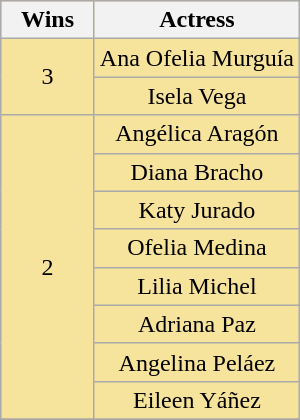<table class="wikitable" rowspan=2 style="text-align: center; background: #f6e39c">
<tr>
<th scope="col" width="55">Wins</th>
<th scope="col" align="center">Actress</th>
</tr>
<tr>
<td rowspan=2 style="text-align:center;">3</td>
<td>Ana Ofelia Murguía</td>
</tr>
<tr>
<td>Isela Vega</td>
</tr>
<tr>
<td rowspan=8 style="text-align:center;">2</td>
<td>Angélica Aragón</td>
</tr>
<tr>
<td>Diana Bracho</td>
</tr>
<tr>
<td>Katy Jurado</td>
</tr>
<tr>
<td>Ofelia Medina</td>
</tr>
<tr>
<td>Lilia Michel</td>
</tr>
<tr>
<td>Adriana Paz</td>
</tr>
<tr>
<td>Angelina Peláez</td>
</tr>
<tr>
<td>Eileen Yáñez</td>
</tr>
<tr>
</tr>
</table>
